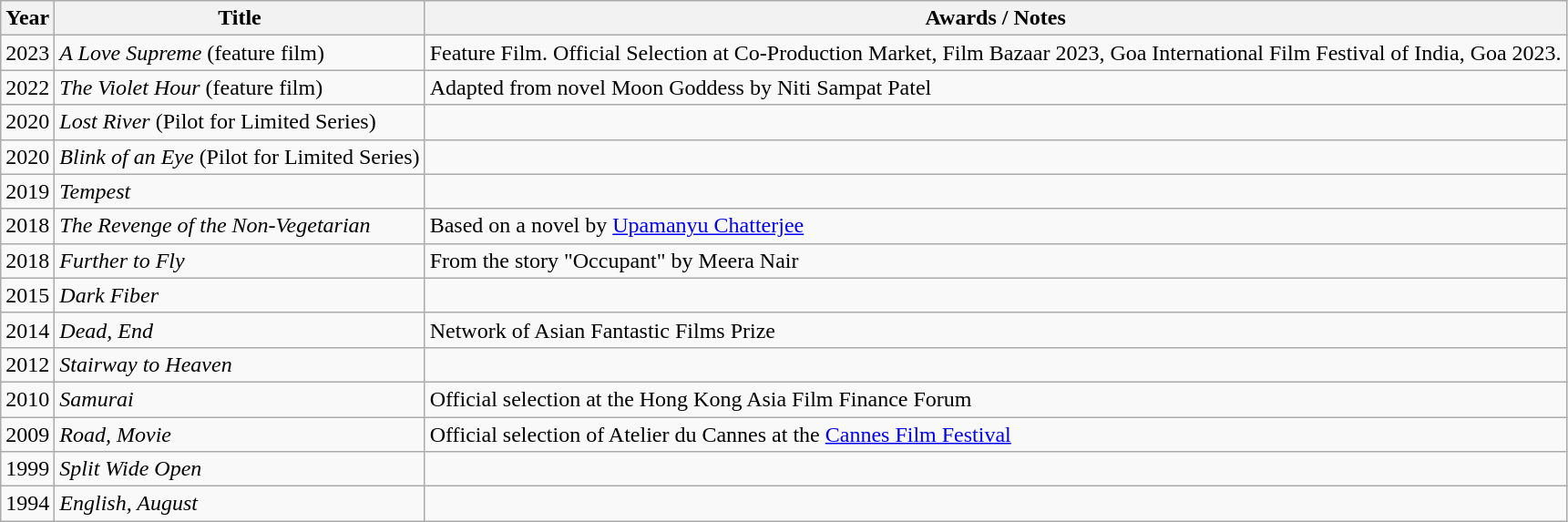<table class="wikitable sortable">
<tr>
<th>Year</th>
<th>Title</th>
<th class="unsortable">Awards / Notes</th>
</tr>
<tr>
<td>2023</td>
<td><em>A Love Supreme</em> (feature film)</td>
<td>Feature Film. Official Selection at Co-Production Market, Film Bazaar 2023, Goa International Film Festival of India, Goa 2023.</td>
</tr>
<tr>
<td>2022</td>
<td><em>The Violet Hour</em> (feature film)</td>
<td>Adapted from novel Moon Goddess by Niti Sampat Patel</td>
</tr>
<tr>
<td>2020</td>
<td><em>Lost River</em> (Pilot for Limited Series)</td>
<td></td>
</tr>
<tr>
<td>2020</td>
<td><em>Blink of an Eye</em> (Pilot for Limited Series)</td>
<td></td>
</tr>
<tr>
<td>2019</td>
<td><em>Tempest</em></td>
<td></td>
</tr>
<tr>
<td>2018</td>
<td><em>The Revenge of the Non-Vegetarian</em></td>
<td>Based on a novel by <a href='#'>Upamanyu Chatterjee</a></td>
</tr>
<tr>
<td>2018</td>
<td><em>Further to Fly</em></td>
<td>From the story "Occupant" by Meera Nair</td>
</tr>
<tr>
<td>2015</td>
<td><em>Dark Fiber</em></td>
<td></td>
</tr>
<tr>
<td>2014</td>
<td><em>Dead, End</em></td>
<td>Network of Asian Fantastic Films Prize</td>
</tr>
<tr>
<td>2012</td>
<td><em>Stairway to Heaven</em></td>
<td></td>
</tr>
<tr>
<td>2010</td>
<td><em>Samurai</em></td>
<td>Official selection at the Hong Kong Asia Film Finance Forum</td>
</tr>
<tr>
<td>2009</td>
<td><em>Road, Movie</em></td>
<td>Official selection of Atelier du Cannes at the <a href='#'>Cannes Film Festival</a></td>
</tr>
<tr>
<td>1999</td>
<td><em>Split Wide Open</em></td>
<td></td>
</tr>
<tr>
<td>1994</td>
<td><em>English, August</em></td>
<td></td>
</tr>
</table>
